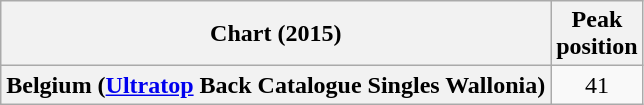<table class="wikitable plainrowheaders" style="text-align:center">
<tr>
<th scope="col">Chart (2015)</th>
<th scope="col">Peak<br>position</th>
</tr>
<tr>
<th scope="row">Belgium (<a href='#'>Ultratop</a> Back Catalogue Singles Wallonia)</th>
<td align="center">41</td>
</tr>
</table>
